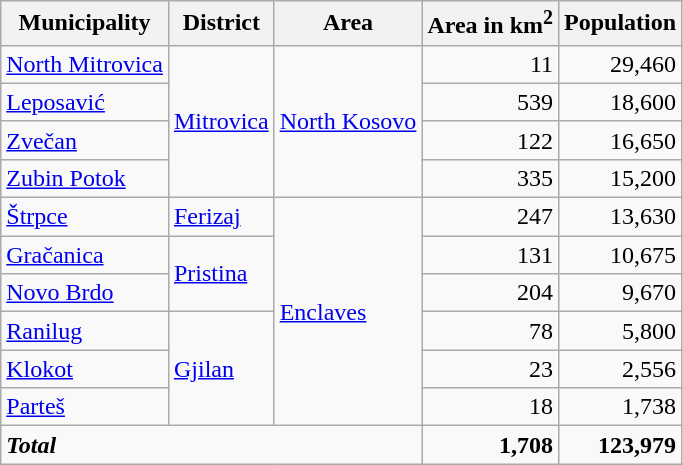<table class="wikitable sortable">
<tr>
<th>Municipality</th>
<th>District</th>
<th>Area</th>
<th>Area in km<sup>2</sup></th>
<th>Population</th>
</tr>
<tr>
<td style="text-align:left;"><a href='#'>North Mitrovica</a></td>
<td style="text-align:left;" rowspan=4><a href='#'>Mitrovica</a></td>
<td style="text-align:left;" rowspan=4><a href='#'>North Kosovo</a></td>
<td style="text-align:right;">11</td>
<td style="text-align:right;">29,460</td>
</tr>
<tr>
<td style="text-align:left;"><a href='#'>Leposavić</a></td>
<td style="text-align:right;">539</td>
<td style="text-align:right;">18,600</td>
</tr>
<tr>
<td style="text-align:left;"><a href='#'>Zvečan</a></td>
<td style="text-align:right;">122</td>
<td style="text-align:right;">16,650</td>
</tr>
<tr>
<td style="text-align:left;"><a href='#'>Zubin Potok</a></td>
<td style="text-align:right;">335</td>
<td style="text-align:right;">15,200</td>
</tr>
<tr>
<td style="text-align:left;"><a href='#'>Štrpce</a></td>
<td style="text-align:left;"><a href='#'>Ferizaj</a></td>
<td style="text-align:left;" rowspan=6><a href='#'>Enclaves</a></td>
<td style="text-align:right;">247</td>
<td style="text-align:right;">13,630</td>
</tr>
<tr>
<td style="text-align:left;"><a href='#'>Gračanica</a></td>
<td style="text-align:left;" rowspan=2><a href='#'>Pristina</a></td>
<td style="text-align:right;">131</td>
<td style="text-align:right;">10,675</td>
</tr>
<tr>
<td style="text-align:left;"><a href='#'>Novo Brdo</a></td>
<td style="text-align:right;">204</td>
<td style="text-align:right;">9,670</td>
</tr>
<tr>
<td style="text-align:left;"><a href='#'>Ranilug</a></td>
<td style="text-align:left;" rowspan=3><a href='#'>Gjilan</a></td>
<td style="text-align:right;">78</td>
<td style="text-align:right;">5,800</td>
</tr>
<tr>
<td style="text-align:left;"><a href='#'>Klokot</a></td>
<td style="text-align:right;">23</td>
<td style="text-align:right;">2,556</td>
</tr>
<tr>
<td style="text-align:left;"><a href='#'>Parteš</a></td>
<td style="text-align:right;">18</td>
<td style="text-align:right;">1,738</td>
</tr>
<tr class="sortbottom">
<td style="text-align:left;" colspan=3><strong><em>Total</em></strong></td>
<td style="text-align:right;"><strong>1,708</strong></td>
<td style="text-align:right;"><strong>123,979</strong></td>
</tr>
</table>
